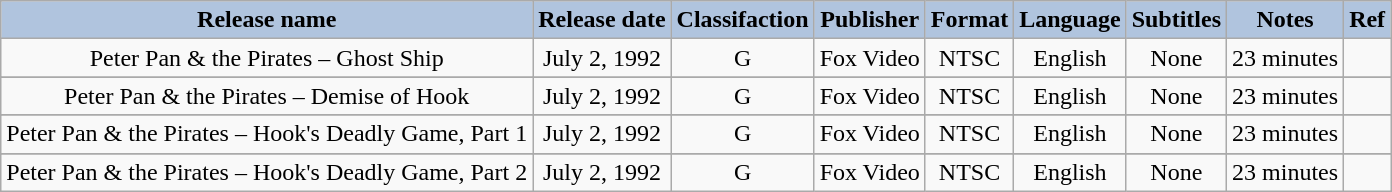<table class="wikitable">
<tr>
<th style="background:#B0C4DE;">Release name<br></th>
<th style="background:#B0C4DE;">Release date<br></th>
<th style="background:#B0C4DE;">Classifaction<br></th>
<th style="background:#B0C4DE;">Publisher <br></th>
<th style="background:#B0C4DE;">Format <br></th>
<th style="background:#B0C4DE;">Language</th>
<th style="background:#B0C4DE;">Subtitles</th>
<th style="background:#B0C4DE;">Notes<br></th>
<th style="background:#B0C4DE;">Ref</th>
</tr>
<tr style="text-align:center;">
<td>Peter Pan & the Pirates – Ghost Ship</td>
<td>July 2, 1992</td>
<td>G</td>
<td>Fox Video</td>
<td>NTSC</td>
<td>English</td>
<td>None</td>
<td>23 minutes</td>
<td></td>
</tr>
<tr>
</tr>
<tr style="text-align:center;">
<td>Peter Pan & the Pirates – Demise of Hook</td>
<td>July 2, 1992</td>
<td>G</td>
<td>Fox Video</td>
<td>NTSC</td>
<td>English</td>
<td>None</td>
<td>23 minutes</td>
<td></td>
</tr>
<tr>
</tr>
<tr style="text-align:center;">
<td>Peter Pan & the Pirates – Hook's Deadly Game, Part 1</td>
<td>July 2, 1992</td>
<td>G</td>
<td>Fox Video</td>
<td>NTSC</td>
<td>English</td>
<td>None</td>
<td>23 minutes</td>
<td></td>
</tr>
<tr>
</tr>
<tr style="text-align:center;">
<td>Peter Pan & the Pirates – Hook's Deadly Game, Part 2</td>
<td>July 2, 1992</td>
<td>G</td>
<td>Fox Video</td>
<td>NTSC</td>
<td>English</td>
<td>None</td>
<td>23 minutes</td>
<td></td>
</tr>
</table>
